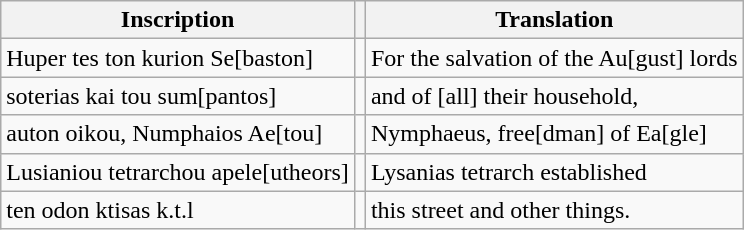<table class="wikitable" border="1">
<tr>
<th>Inscription</th>
<th></th>
<th>Translation</th>
</tr>
<tr>
<td>Huper tes ton kurion Se[baston]</td>
<td></td>
<td>For the salvation of the Au[gust] lords</td>
</tr>
<tr>
<td>soterias kai tou sum[pantos]</td>
<td></td>
<td>and of [all] their household,</td>
</tr>
<tr>
<td>auton oikou, Numphaios Ae[tou]</td>
<td></td>
<td>Nymphaeus, free[dman] of Ea[gle]</td>
</tr>
<tr>
<td>Lusianiou tetrarchou apele[utheors]</td>
<td></td>
<td>Lysanias tetrarch established</td>
</tr>
<tr>
<td>ten odon ktisas k.t.l</td>
<td></td>
<td>this street and other things.</td>
</tr>
</table>
